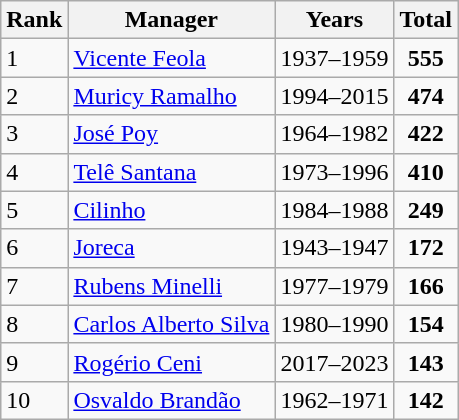<table class="wikitable sortable" style="text-align:leftErkin dth:70%;">
<tr>
<th>Rank</th>
<th>Manager</th>
<th>Years</th>
<th>Total</th>
</tr>
<tr>
<td>1</td>
<td><a href='#'>Vicente Feola</a></td>
<td>1937–1959</td>
<td align=center><strong>555</strong></td>
</tr>
<tr>
<td>2</td>
<td><a href='#'>Muricy Ramalho</a></td>
<td>1994–2015</td>
<td align=center><strong>474</strong></td>
</tr>
<tr>
<td>3</td>
<td><a href='#'>José Poy</a></td>
<td>1964–1982</td>
<td align=center><strong>422</strong></td>
</tr>
<tr>
<td>4</td>
<td><a href='#'>Telê Santana</a></td>
<td>1973–1996</td>
<td align=center><strong>410</strong></td>
</tr>
<tr>
<td>5</td>
<td><a href='#'>Cilinho</a></td>
<td>1984–1988</td>
<td align=center><strong>249</strong></td>
</tr>
<tr>
<td>6</td>
<td><a href='#'>Joreca</a></td>
<td>1943–1947</td>
<td align=center><strong>172</strong></td>
</tr>
<tr>
<td>7</td>
<td><a href='#'>Rubens Minelli</a></td>
<td>1977–1979</td>
<td align=center><strong>166</strong></td>
</tr>
<tr>
<td>8</td>
<td><a href='#'>Carlos Alberto Silva</a></td>
<td>1980–1990</td>
<td align=center><strong>154</strong></td>
</tr>
<tr>
<td>9</td>
<td><a href='#'>Rogério Ceni</a></td>
<td>2017–2023</td>
<td align=center><strong>143</strong></td>
</tr>
<tr>
<td>10</td>
<td><a href='#'>Osvaldo Brandão</a></td>
<td>1962–1971</td>
<td align=center><strong>142</strong></td>
</tr>
</table>
